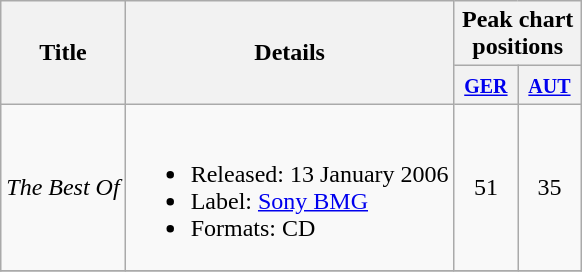<table class="wikitable">
<tr>
<th rowspan="2">Title</th>
<th rowspan="2">Details</th>
<th colspan="2">Peak chart positions</th>
</tr>
<tr>
<th width="35"><small><a href='#'>GER</a></small><br></th>
<th width="35"><small><a href='#'>AUT</a></small><br></th>
</tr>
<tr>
<td><em>The Best Of</em></td>
<td><br><ul><li>Released: 13 January 2006</li><li>Label: <a href='#'>Sony BMG</a></li><li>Formats: CD</li></ul></td>
<td align="center">51</td>
<td align="center">35</td>
</tr>
<tr>
</tr>
</table>
